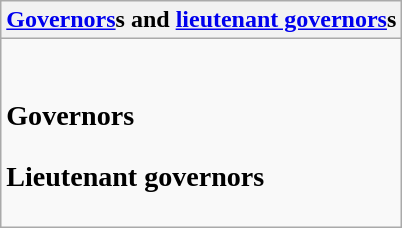<table class="wikitable collapsible collapsed">
<tr>
<th><a href='#'>Governors</a>s and <a href='#'>lieutenant governors</a>s</th>
</tr>
<tr>
<td><br><h3>Governors</h3><h3>Lieutenant governors</h3></td>
</tr>
</table>
